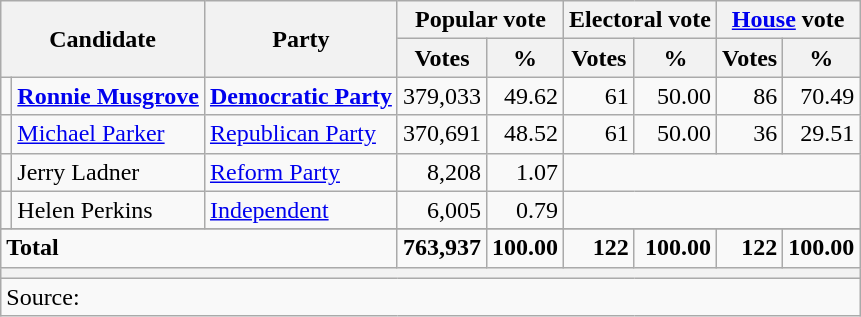<table class="wikitable sortable" style=text-align:right>
<tr>
<th colspan=2 rowspan=2>Candidate</th>
<th rowspan=2>Party</th>
<th colspan=2>Popular vote</th>
<th colspan=2>Electoral vote</th>
<th colspan=2><a href='#'>House</a> vote</th>
</tr>
<tr>
<th>Votes</th>
<th>%</th>
<th>Votes</th>
<th>%</th>
<th>Votes</th>
<th>%</th>
</tr>
<tr>
<td bgcolor=></td>
<td align=left><strong><a href='#'>Ronnie Musgrove</a></strong></td>
<td align=left><strong><a href='#'>Democratic Party</a></strong></td>
<td>379,033</td>
<td>49.62</td>
<td>61</td>
<td>50.00</td>
<td>86</td>
<td>70.49</td>
</tr>
<tr>
<td bgcolor=></td>
<td align=left><a href='#'>Michael Parker</a></td>
<td align=left><a href='#'>Republican Party</a></td>
<td>370,691</td>
<td>48.52</td>
<td>61</td>
<td>50.00</td>
<td>36</td>
<td>29.51</td>
</tr>
<tr>
<td bgcolor=></td>
<td align=left>Jerry Ladner</td>
<td align=left><a href='#'>Reform Party</a></td>
<td>8,208</td>
<td>1.07</td>
<td colspan=4></td>
</tr>
<tr>
<td bgcolor=></td>
<td align=left>Helen Perkins</td>
<td align=left><a href='#'>Independent</a></td>
<td>6,005</td>
<td>0.79</td>
<td colspan=4></td>
</tr>
<tr>
</tr>
<tr class=sortbottom>
<td align=left colspan=3><strong>Total</strong></td>
<td><strong>763,937</strong></td>
<td><strong>100.00</strong></td>
<td><strong>122</strong></td>
<td><strong>100.00</strong></td>
<td><strong>122</strong></td>
<td><strong>100.00</strong></td>
</tr>
<tr>
<th colspan=9></th>
</tr>
<tr>
<td align=left colspan=9>Source:</td>
</tr>
</table>
